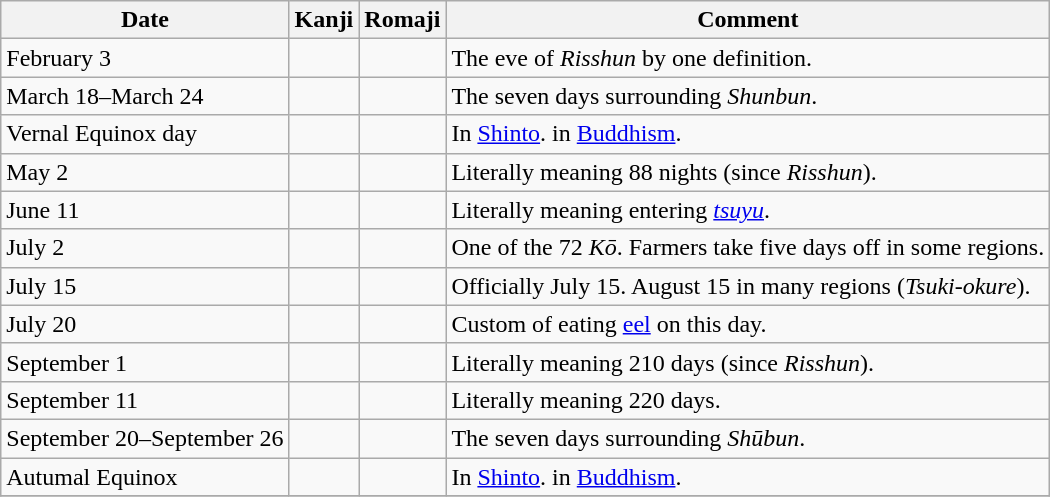<table class=wikitable>
<tr>
<th>Date</th>
<th>Kanji</th>
<th>Romaji</th>
<th>Comment</th>
</tr>
<tr>
<td>February 3</td>
<td></td>
<td><a href='#'></a></td>
<td>The eve of <em>Risshun</em> by one definition.</td>
</tr>
<tr>
<td>March 18–March 24</td>
<td></td>
<td></td>
<td>The seven days surrounding <em>Shunbun</em>.</td>
</tr>
<tr>
<td>Vernal Equinox day</td>
<td></td>
<td></td>
<td>In <a href='#'>Shinto</a>.  in <a href='#'>Buddhism</a>.</td>
</tr>
<tr>
<td>May 2</td>
<td></td>
<td></td>
<td>Literally meaning 88 nights (since <em>Risshun</em>).</td>
</tr>
<tr>
<td>June 11</td>
<td></td>
<td></td>
<td>Literally meaning entering <a href='#'><em>tsuyu</em></a>.</td>
</tr>
<tr>
<td>July 2</td>
<td></td>
<td></td>
<td>One of the 72 <em>Kō</em>. Farmers take five days off in some regions.</td>
</tr>
<tr>
<td>July 15</td>
<td></td>
<td><a href='#'></a></td>
<td>Officially July 15. August 15 in many regions (<em>Tsuki-okure</em>).</td>
</tr>
<tr>
<td>July 20</td>
<td></td>
<td></td>
<td>Custom of eating <a href='#'>eel</a> on this day.</td>
</tr>
<tr>
<td>September 1</td>
<td></td>
<td></td>
<td>Literally meaning 210 days (since <em>Risshun</em>).</td>
</tr>
<tr>
<td>September 11</td>
<td></td>
<td></td>
<td>Literally meaning 220 days.</td>
</tr>
<tr ē>
<td>September 20–September 26</td>
<td></td>
<td></td>
<td>The seven days surrounding <em>Shūbun</em>.</td>
</tr>
<tr>
<td>Autumal Equinox</td>
<td></td>
<td></td>
<td>In <a href='#'>Shinto</a>.  in <a href='#'>Buddhism</a>.</td>
</tr>
<tr>
</tr>
</table>
